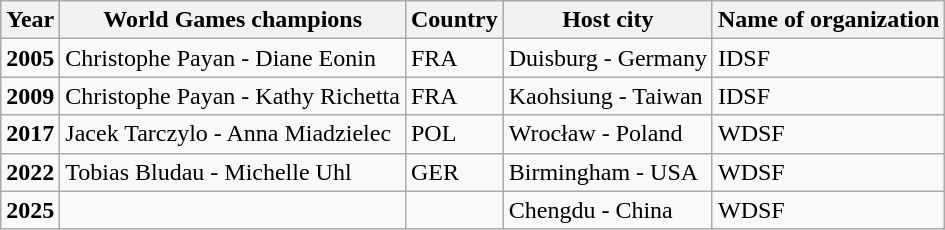<table class="wikitable">
<tr>
<th>Year</th>
<th>World Games champions</th>
<th>Country</th>
<th>Host city</th>
<th>Name of organization</th>
</tr>
<tr>
<td><strong>2005</strong></td>
<td>Christophe Payan - Diane Eonin</td>
<td>FRA</td>
<td>Duisburg - Germany</td>
<td>IDSF</td>
</tr>
<tr>
<td><strong>2009</strong></td>
<td>Christophe Payan - Kathy Richetta</td>
<td>FRA</td>
<td>Kaohsiung - Taiwan</td>
<td>IDSF</td>
</tr>
<tr>
<td><strong>2017</strong></td>
<td>Jacek Tarczylo - Anna Miadzielec</td>
<td>POL</td>
<td>Wrocław - Poland</td>
<td>WDSF</td>
</tr>
<tr>
<td><strong>2022</strong></td>
<td>Tobias Bludau - Michelle Uhl</td>
<td>GER</td>
<td>Birmingham - USA</td>
<td>WDSF</td>
</tr>
<tr>
<td><strong>2025</strong></td>
<td></td>
<td></td>
<td>Chengdu - China</td>
<td>WDSF</td>
</tr>
</table>
